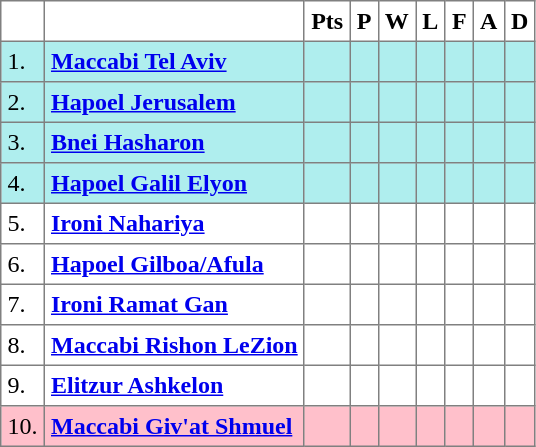<table class="toccolours" border="1" cellpadding="4" cellspacing="0" style="border-collapse: collapse; margin:0 ;">
<tr>
<th></th>
<th></th>
<th>Pts</th>
<th>P</th>
<th>W</th>
<th>L</th>
<th>F</th>
<th>Α</th>
<th>D</th>
</tr>
<tr bgcolor="afeeee">
<td>1.</td>
<td><strong><a href='#'>Maccabi Tel Aviv</a></strong></td>
<td></td>
<td></td>
<td></td>
<td></td>
<td></td>
<td></td>
<td></td>
</tr>
<tr bgcolor="afeeee">
<td>2.</td>
<td><strong><a href='#'>Hapoel Jerusalem</a></strong></td>
<td></td>
<td></td>
<td></td>
<td></td>
<td></td>
<td></td>
<td></td>
</tr>
<tr bgcolor="afeeee">
<td>3.</td>
<td><strong><a href='#'>Bnei Hasharon</a></strong></td>
<td></td>
<td></td>
<td></td>
<td></td>
<td></td>
<td></td>
<td></td>
</tr>
<tr bgcolor="afeeee">
<td>4.</td>
<td><strong><a href='#'>Hapoel Galil Elyon</a></strong></td>
<td></td>
<td></td>
<td></td>
<td></td>
<td></td>
<td></td>
<td></td>
</tr>
<tr>
<td>5.</td>
<td><strong><a href='#'>Ironi Nahariya</a></strong></td>
<td></td>
<td></td>
<td></td>
<td></td>
<td></td>
<td></td>
<td></td>
</tr>
<tr>
<td>6.</td>
<td><strong><a href='#'>Hapoel Gilboa/Afula</a></strong></td>
<td></td>
<td></td>
<td></td>
<td></td>
<td></td>
<td></td>
<td></td>
</tr>
<tr>
<td>7.</td>
<td><strong><a href='#'>Ironi Ramat Gan</a></strong></td>
<td></td>
<td></td>
<td></td>
<td></td>
<td></td>
<td></td>
<td></td>
</tr>
<tr>
<td>8.</td>
<td><strong><a href='#'>Maccabi Rishon LeZion</a></strong></td>
<td></td>
<td></td>
<td></td>
<td></td>
<td></td>
<td></td>
<td></td>
</tr>
<tr>
<td>9.</td>
<td><strong><a href='#'>Elitzur Ashkelon</a></strong></td>
<td></td>
<td></td>
<td></td>
<td></td>
<td></td>
<td></td>
<td></td>
</tr>
<tr bgcolor="ffc0cb">
<td>10.</td>
<td><strong><a href='#'>Maccabi Giv'at Shmuel</a></strong></td>
<td></td>
<td></td>
<td></td>
<td></td>
<td></td>
<td></td>
<td></td>
</tr>
</table>
